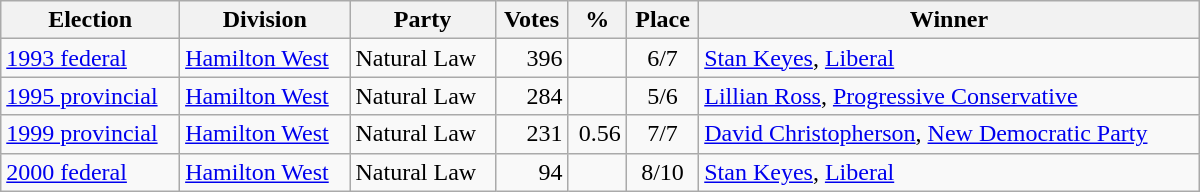<table class="wikitable" width="800">
<tr>
<th align="left">Election</th>
<th align="left">Division</th>
<th align="left">Party</th>
<th align="right">Votes</th>
<th align="right">%</th>
<th align="center">Place</th>
<th align="center">Winner</th>
</tr>
<tr>
<td align="left"><a href='#'>1993 federal</a></td>
<td align="left"><a href='#'>Hamilton West</a></td>
<td align="left">Natural Law</td>
<td align="right">396</td>
<td align="right"></td>
<td align="center">6/7</td>
<td align="left"><a href='#'>Stan Keyes</a>, <a href='#'>Liberal</a></td>
</tr>
<tr>
<td align="left"><a href='#'>1995 provincial</a></td>
<td align="left"><a href='#'>Hamilton West</a></td>
<td align="left">Natural Law</td>
<td align="right">284</td>
<td align="right"></td>
<td align="center">5/6</td>
<td align="left"><a href='#'>Lillian Ross</a>, <a href='#'>Progressive Conservative</a></td>
</tr>
<tr>
<td align="left"><a href='#'>1999 provincial</a></td>
<td align="left"><a href='#'>Hamilton West</a></td>
<td align="left">Natural Law</td>
<td align="right">231</td>
<td align="right">0.56</td>
<td align="center">7/7</td>
<td align="left"><a href='#'>David Christopherson</a>, <a href='#'>New Democratic Party</a></td>
</tr>
<tr>
<td align="left"><a href='#'>2000 federal</a></td>
<td align="left"><a href='#'>Hamilton West</a></td>
<td align="left">Natural Law</td>
<td align="right">94</td>
<td align="right"></td>
<td align="center">8/10</td>
<td align="left"><a href='#'>Stan Keyes</a>, <a href='#'>Liberal</a></td>
</tr>
</table>
